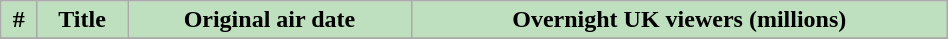<table class="wikitable plainrowheaders" width="50%" style="background:#FFFFFF;">
<tr>
<th style="background: #bfe0bf;">#</th>
<th style="background: #bfe0bf;">Title</th>
<th style="background: #bfe0bf;">Original air date</th>
<th style="background: #bfe0bf;">Overnight UK viewers (millions)</th>
</tr>
<tr>
</tr>
</table>
